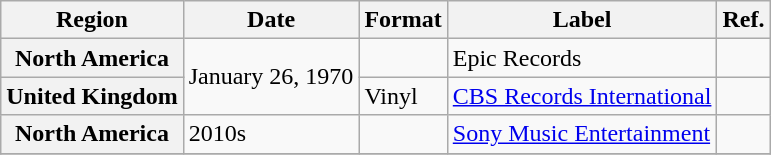<table class="wikitable plainrowheaders">
<tr>
<th scope="col">Region</th>
<th scope="col">Date</th>
<th scope="col">Format</th>
<th scope="col">Label</th>
<th scope="col">Ref.</th>
</tr>
<tr>
<th scope="row">North America</th>
<td rowspan="2">January 26, 1970</td>
<td></td>
<td>Epic Records</td>
<td></td>
</tr>
<tr>
<th scope="row">United Kingdom</th>
<td>Vinyl</td>
<td><a href='#'>CBS Records International</a></td>
<td></td>
</tr>
<tr>
<th scope="row">North America</th>
<td>2010s</td>
<td></td>
<td><a href='#'>Sony Music Entertainment</a></td>
<td></td>
</tr>
<tr>
</tr>
</table>
